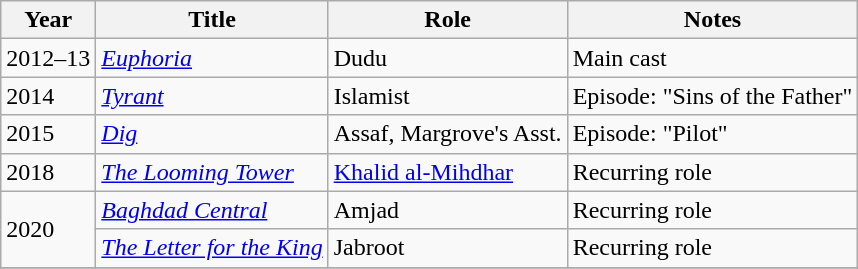<table class="wikitable sortable">
<tr>
<th>Year</th>
<th>Title</th>
<th>Role</th>
<th class="unsortable">Notes</th>
</tr>
<tr>
<td>2012–13</td>
<td><em><a href='#'>Euphoria</a></em></td>
<td>Dudu</td>
<td>Main cast</td>
</tr>
<tr>
<td>2014</td>
<td><em><a href='#'>Tyrant</a></em></td>
<td>Islamist</td>
<td>Episode: "Sins of the Father"</td>
</tr>
<tr>
<td>2015</td>
<td><em><a href='#'>Dig</a></em></td>
<td>Assaf, Margrove's Asst.</td>
<td>Episode: "Pilot"</td>
</tr>
<tr>
<td>2018</td>
<td><em><a href='#'>The Looming Tower</a></em></td>
<td><a href='#'>Khalid al-Mihdhar</a></td>
<td>Recurring role</td>
</tr>
<tr>
<td rowspan="2">2020</td>
<td><em><a href='#'>Baghdad Central</a></em></td>
<td>Amjad</td>
<td>Recurring role</td>
</tr>
<tr>
<td><em><a href='#'>The Letter for the King</a></em></td>
<td>Jabroot</td>
<td>Recurring role</td>
</tr>
<tr>
</tr>
</table>
